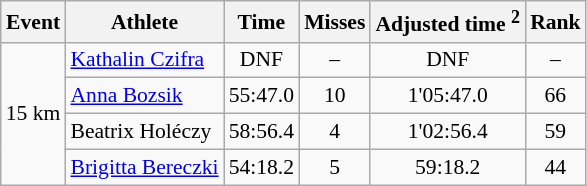<table class="wikitable" style="font-size:90%">
<tr>
<th>Event</th>
<th>Athlete</th>
<th>Time</th>
<th>Misses</th>
<th>Adjusted time <sup>2</sup></th>
<th>Rank</th>
</tr>
<tr>
<td rowspan="4">15 km</td>
<td><a href='#'>Kathalin Czifra</a></td>
<td align="center">DNF</td>
<td align="center">–</td>
<td align="center">DNF</td>
<td align="center">–</td>
</tr>
<tr>
<td><a href='#'>Anna Bozsik</a></td>
<td align="center">55:47.0</td>
<td align="center">10</td>
<td align="center">1'05:47.0</td>
<td align="center">66</td>
</tr>
<tr>
<td>Beatrix Holéczy</td>
<td align="center">58:56.4</td>
<td align="center">4</td>
<td align="center">1'02:56.4</td>
<td align="center">59</td>
</tr>
<tr>
<td><a href='#'>Brigitta Bereczki</a></td>
<td align="center">54:18.2</td>
<td align="center">5</td>
<td align="center">59:18.2</td>
<td align="center">44</td>
</tr>
</table>
